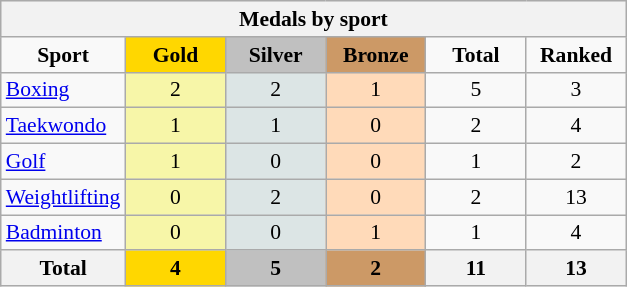<table class="wikitable" style="font-size:90%; text-align:center;">
<tr style="background:#efefef;">
<th colspan=6><strong>Medals by sport</strong></th>
</tr>
<tr>
<td><strong>Sport</strong></td>
<td width=60 style="background:gold;"><strong>Gold </strong></td>
<td width=60 style="background:silver;"><strong>Silver </strong></td>
<td width=60 style="background:#c96;"><strong>Bronze </strong></td>
<td width=60><strong>Total</strong></td>
<td width=60><strong>Ranked</strong></td>
</tr>
<tr>
<td align=left> <a href='#'>Boxing</a></td>
<td style="background:#F7F6A8;">2</td>
<td style="background:#DCE5E5;">2</td>
<td style="background:#FFDAB9;">1</td>
<td>5</td>
<td>3</td>
</tr>
<tr>
<td align=left> <a href='#'>Taekwondo</a></td>
<td style="background:#F7F6A8;">1</td>
<td style="background:#DCE5E5;">1</td>
<td style="background:#FFDAB9;">0</td>
<td>2</td>
<td>4</td>
</tr>
<tr>
<td align=left> <a href='#'>Golf</a></td>
<td style="background:#F7F6A8;">1</td>
<td style="background:#DCE5E5;">0</td>
<td style="background:#FFDAB9;">0</td>
<td>1</td>
<td>2</td>
</tr>
<tr>
<td align=left> <a href='#'>Weightlifting</a></td>
<td style="background:#F7F6A8;">0</td>
<td style="background:#DCE5E5;">2</td>
<td style="background:#FFDAB9;">0</td>
<td>2</td>
<td>13</td>
</tr>
<tr>
<td align=left> <a href='#'>Badminton</a></td>
<td style="background:#F7F6A8;">0</td>
<td style="background:#DCE5E5;">0</td>
<td style="background:#FFDAB9;">1</td>
<td>1</td>
<td>4</td>
</tr>
<tr>
<th><strong>Total</strong></th>
<th style="background:gold;"><strong>4</strong></th>
<th style="background:silver;"><strong>5</strong></th>
<th style="background:#c96;"><strong>2</strong></th>
<th><strong>11</strong></th>
<th><strong>13</strong></th>
</tr>
</table>
